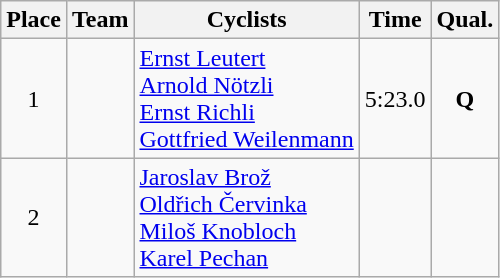<table class=wikitable style="text-align:center">
<tr>
<th>Place</th>
<th>Team</th>
<th>Cyclists</th>
<th>Time</th>
<th>Qual.</th>
</tr>
<tr>
<td>1</td>
<td align=left></td>
<td align=left><a href='#'>Ernst Leutert</a> <br> <a href='#'>Arnold Nötzli</a> <br> <a href='#'>Ernst Richli</a> <br> <a href='#'>Gottfried Weilenmann</a></td>
<td>5:23.0</td>
<td><strong>Q</strong></td>
</tr>
<tr>
<td>2</td>
<td align=left></td>
<td align=left><a href='#'>Jaroslav Brož</a> <br> <a href='#'>Oldřich Červinka</a> <br> <a href='#'>Miloš Knobloch</a> <br> <a href='#'>Karel Pechan</a></td>
<td></td>
<td></td>
</tr>
</table>
